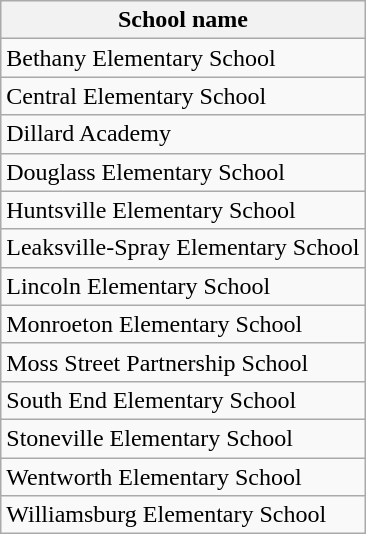<table class="wikitable" border="1">
<tr>
<th>School name</th>
</tr>
<tr>
<td>Bethany Elementary School</td>
</tr>
<tr>
<td>Central Elementary School</td>
</tr>
<tr>
<td>Dillard Academy</td>
</tr>
<tr>
<td>Douglass Elementary School</td>
</tr>
<tr>
<td>Huntsville Elementary School</td>
</tr>
<tr>
<td>Leaksville-Spray Elementary School</td>
</tr>
<tr>
<td>Lincoln Elementary School</td>
</tr>
<tr>
<td>Monroeton Elementary School</td>
</tr>
<tr>
<td>Moss Street Partnership School</td>
</tr>
<tr>
<td>South End Elementary School</td>
</tr>
<tr>
<td>Stoneville Elementary School</td>
</tr>
<tr>
<td>Wentworth Elementary School</td>
</tr>
<tr>
<td>Williamsburg Elementary School</td>
</tr>
</table>
